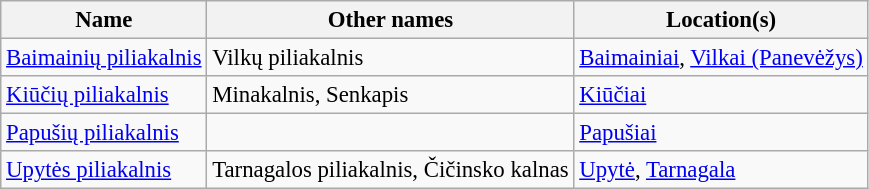<table class="wikitable" style="font-size: 95%;">
<tr>
<th>Name</th>
<th>Other names</th>
<th>Location(s)</th>
</tr>
<tr>
<td><a href='#'>Baimainių piliakalnis</a></td>
<td>Vilkų piliakalnis</td>
<td><a href='#'>Baimainiai</a>, <a href='#'>Vilkai (Panevėžys)</a></td>
</tr>
<tr>
<td><a href='#'>Kiūčių piliakalnis</a></td>
<td>Minakalnis, Senkapis</td>
<td><a href='#'>Kiūčiai</a></td>
</tr>
<tr>
<td><a href='#'>Papušių piliakalnis</a></td>
<td></td>
<td><a href='#'>Papušiai</a></td>
</tr>
<tr>
<td><a href='#'>Upytės piliakalnis</a></td>
<td>Tarnagalos piliakalnis, Čičinsko kalnas</td>
<td><a href='#'>Upytė</a>, <a href='#'>Tarnagala</a></td>
</tr>
</table>
